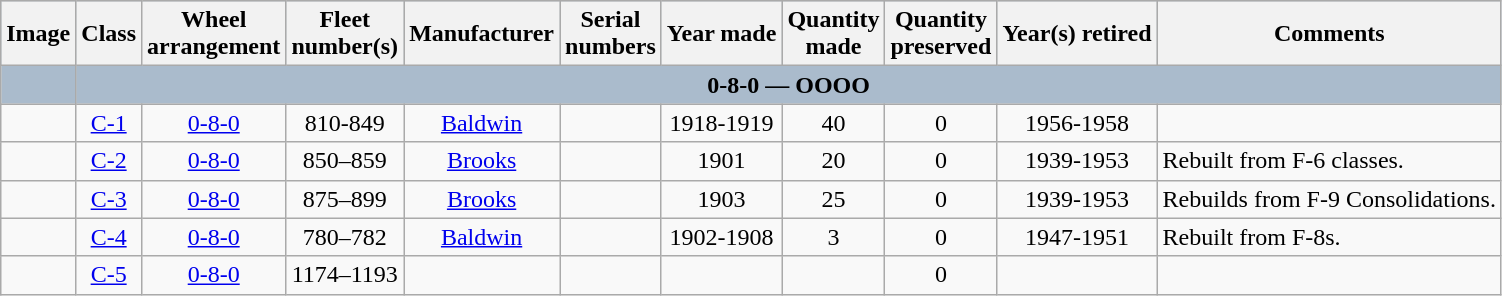<table class="wikitable" style="text-align:center">
<tr style="background:#AABBCC; font-weight:bold">
<th>Image</th>
<th>Class</th>
<th>Wheel<br>arrangement</th>
<th>Fleet<br>number(s)</th>
<th>Manufacturer</th>
<th>Serial<br>numbers</th>
<th>Year made</th>
<th>Quantity<br>made</th>
<th>Quantity<br>preserved</th>
<th>Year(s) retired</th>
<th>Comments</th>
</tr>
<tr style="background:#AABBCC; font-weight:bold">
<td></td>
<td colspan="10">0-8-0 — OOOO</td>
</tr>
<tr>
<td></td>
<td><a href='#'>C-1</a></td>
<td><a href='#'>0-8-0</a></td>
<td>810-849</td>
<td><a href='#'>Baldwin</a></td>
<td></td>
<td>1918-1919</td>
<td>40</td>
<td>0</td>
<td>1956-1958</td>
<td align=left></td>
</tr>
<tr>
<td></td>
<td><a href='#'>C-2</a></td>
<td><a href='#'>0-8-0</a></td>
<td>850–859</td>
<td><a href='#'>Brooks</a></td>
<td></td>
<td>1901</td>
<td>20</td>
<td>0</td>
<td>1939-1953</td>
<td align=left>Rebuilt from F-6 classes.</td>
</tr>
<tr>
<td></td>
<td><a href='#'>C-3</a></td>
<td><a href='#'>0-8-0</a></td>
<td>875–899</td>
<td><a href='#'>Brooks</a></td>
<td></td>
<td>1903</td>
<td>25</td>
<td>0</td>
<td>1939-1953</td>
<td align=left>Rebuilds from F-9 Consolidations.</td>
</tr>
<tr>
<td></td>
<td><a href='#'>C-4</a></td>
<td><a href='#'>0-8-0</a></td>
<td>780–782</td>
<td><a href='#'>Baldwin</a></td>
<td></td>
<td>1902-1908</td>
<td>3</td>
<td>0</td>
<td>1947-1951</td>
<td align=left>Rebuilt from F-8s.</td>
</tr>
<tr>
<td></td>
<td><a href='#'>C-5</a></td>
<td><a href='#'>0-8-0</a></td>
<td>1174–1193</td>
<td></td>
<td></td>
<td></td>
<td></td>
<td>0</td>
<td></td>
<td align=left></td>
</tr>
</table>
